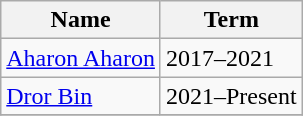<table class="wikitable">
<tr>
<th>Name</th>
<th>Term</th>
</tr>
<tr>
<td><a href='#'>Aharon Aharon</a></td>
<td>2017–2021</td>
</tr>
<tr>
<td><a href='#'>Dror Bin</a></td>
<td>2021–Present</td>
</tr>
<tr>
</tr>
</table>
